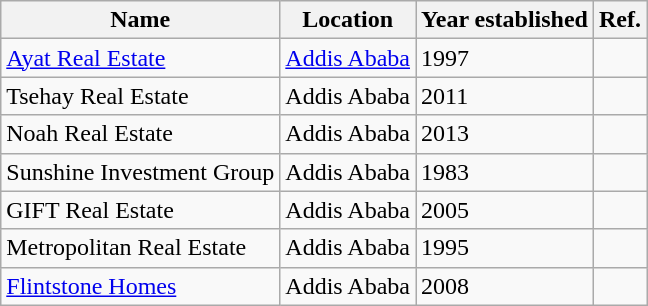<table class="wikitable">
<tr>
<th>Name</th>
<th>Location</th>
<th>Year established</th>
<th>Ref.</th>
</tr>
<tr>
<td><a href='#'>Ayat Real Estate</a></td>
<td><a href='#'>Addis Ababa</a></td>
<td>1997</td>
<td></td>
</tr>
<tr>
<td>Tsehay Real Estate</td>
<td>Addis Ababa</td>
<td>2011</td>
<td></td>
</tr>
<tr>
<td>Noah Real Estate</td>
<td>Addis Ababa</td>
<td>2013</td>
<td></td>
</tr>
<tr>
<td>Sunshine Investment Group</td>
<td>Addis Ababa</td>
<td>1983</td>
<td></td>
</tr>
<tr>
<td>GIFT Real Estate</td>
<td>Addis Ababa</td>
<td>2005</td>
<td></td>
</tr>
<tr>
<td>Metropolitan Real Estate</td>
<td>Addis Ababa</td>
<td>1995</td>
<td></td>
</tr>
<tr>
<td><a href='#'>Flintstone Homes</a></td>
<td>Addis Ababa</td>
<td>2008</td>
<td></td>
</tr>
</table>
